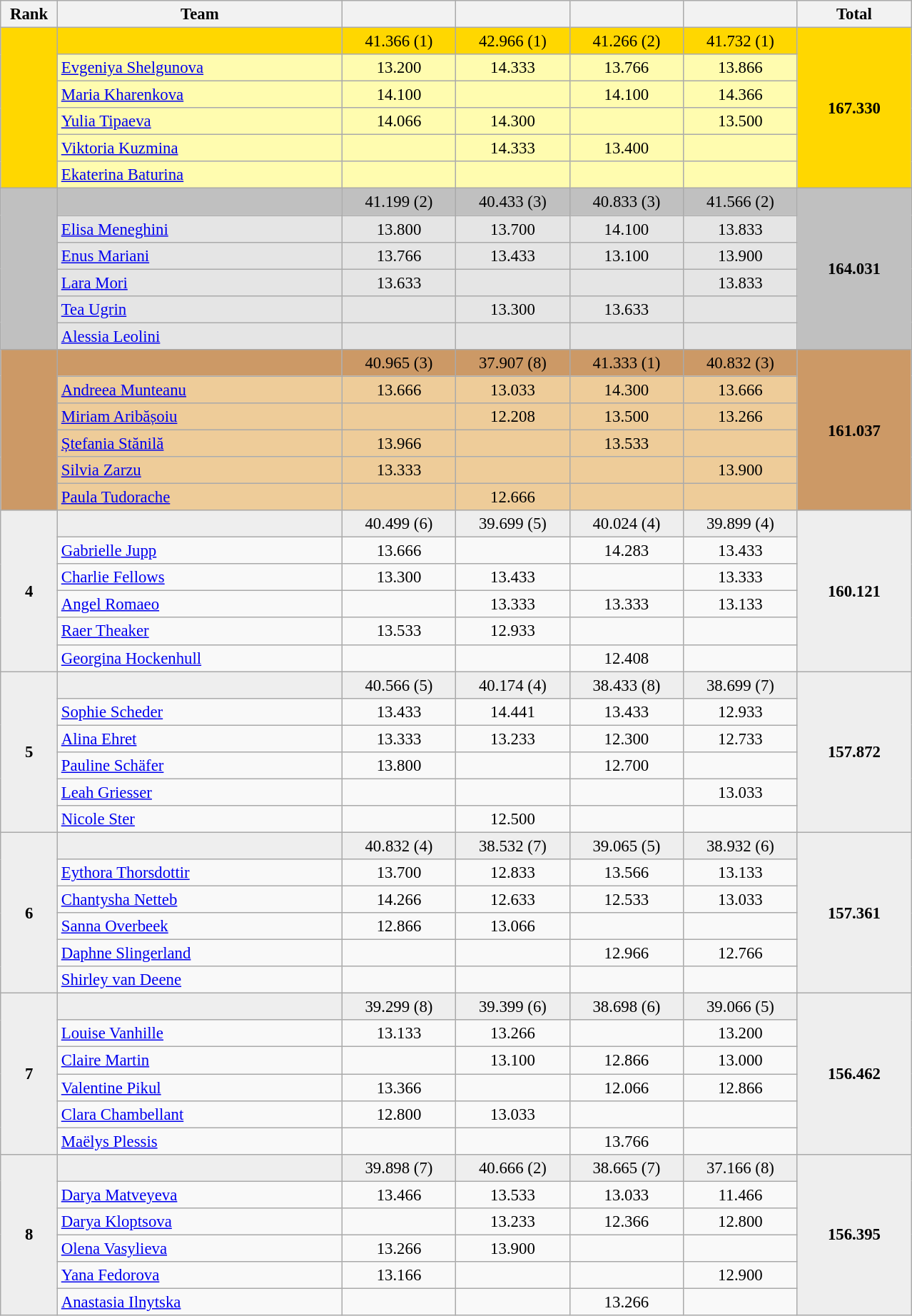<table class="wikitable" style="text-align:center; font-size:95%">
<tr>
<th width="5%">Rank</th>
<th width="25%">Team</th>
<th width="10%"></th>
<th width="10%"></th>
<th width="10%"></th>
<th width="10%"></th>
<th width="10%">Total</th>
</tr>
<tr bgcolor=gold>
<td rowspan=6></td>
<td align="left"><strong></strong></td>
<td>41.366 (1)</td>
<td>42.966 (1)</td>
<td>41.266 (2)</td>
<td>41.732 (1)</td>
<td rowspan=6><strong>167.330</strong></td>
</tr>
<tr bgcolor=fffcaf>
<td align="left"><a href='#'>Evgeniya Shelgunova</a></td>
<td>13.200</td>
<td>14.333</td>
<td>13.766</td>
<td>13.866</td>
</tr>
<tr bgcolor=fffcaf>
<td align="left"><a href='#'>Maria Kharenkova</a></td>
<td>14.100</td>
<td></td>
<td>14.100</td>
<td>14.366</td>
</tr>
<tr bgcolor=fffcaf>
<td align="left"><a href='#'>Yulia Tipaeva</a></td>
<td>14.066</td>
<td>14.300</td>
<td></td>
<td>13.500</td>
</tr>
<tr bgcolor=fffcaf>
<td align="left"><a href='#'>Viktoria Kuzmina</a></td>
<td></td>
<td>14.333</td>
<td>13.400</td>
<td></td>
</tr>
<tr bgcolor=fffcaf>
<td align="left"><a href='#'>Ekaterina Baturina</a></td>
<td></td>
<td></td>
<td></td>
<td></td>
</tr>
<tr bgcolor=silver>
<td rowspan=6></td>
<td align="left"><strong></strong></td>
<td>41.199 (2)</td>
<td>40.433 (3)</td>
<td>40.833 (3)</td>
<td>41.566 (2)</td>
<td rowspan=6><strong>164.031</strong></td>
</tr>
<tr bgcolor=e5e5e5>
<td align="left"><a href='#'>Elisa Meneghini</a></td>
<td>13.800</td>
<td>13.700</td>
<td>14.100</td>
<td>13.833</td>
</tr>
<tr bgcolor=e5e5e5>
<td align="left"><a href='#'>Enus Mariani</a></td>
<td>13.766</td>
<td>13.433</td>
<td>13.100</td>
<td>13.900</td>
</tr>
<tr bgcolor=e5e5e5>
<td align="left"><a href='#'>Lara Mori</a></td>
<td>13.633</td>
<td></td>
<td></td>
<td>13.833</td>
</tr>
<tr bgcolor=e5e5e5>
<td align="left"><a href='#'>Tea Ugrin</a></td>
<td></td>
<td>13.300</td>
<td>13.633</td>
<td></td>
</tr>
<tr bgcolor=e5e5e5>
<td align="left"><a href='#'>Alessia Leolini</a></td>
<td></td>
<td></td>
<td></td>
<td></td>
</tr>
<tr bgcolor=cc9966>
<td rowspan=6></td>
<td align="left"><strong></strong></td>
<td>40.965 (3)</td>
<td>37.907 (8)</td>
<td>41.333 (1)</td>
<td>40.832 (3)</td>
<td rowspan=6><strong>161.037</strong></td>
</tr>
<tr bgcolor=eecc99>
<td align="left"><a href='#'>Andreea Munteanu</a></td>
<td>13.666</td>
<td>13.033</td>
<td>14.300</td>
<td>13.666</td>
</tr>
<tr bgcolor=eecc99>
<td align="left"><a href='#'>Miriam Aribășoiu</a></td>
<td></td>
<td>12.208</td>
<td>13.500</td>
<td>13.266</td>
</tr>
<tr bgcolor=eecc99>
<td align="left"><a href='#'>Ștefania Stănilă</a></td>
<td>13.966</td>
<td></td>
<td>13.533</td>
<td></td>
</tr>
<tr bgcolor=eecc99>
<td align="left"><a href='#'>Silvia Zarzu</a></td>
<td>13.333</td>
<td></td>
<td></td>
<td>13.900</td>
</tr>
<tr bgcolor=eecc99>
<td align="left"><a href='#'>Paula Tudorache</a></td>
<td></td>
<td>12.666</td>
<td></td>
<td></td>
</tr>
<tr bgcolor=eeeeee>
<td rowspan=6><strong>4</strong></td>
<td align="left"><strong></strong></td>
<td>40.499 (6)</td>
<td>39.699 (5)</td>
<td>40.024 (4)</td>
<td>39.899 (4)</td>
<td rowspan=6><strong>160.121</strong></td>
</tr>
<tr>
<td align="left"><a href='#'>Gabrielle Jupp</a></td>
<td>13.666</td>
<td></td>
<td>14.283</td>
<td>13.433</td>
</tr>
<tr>
<td align="left"><a href='#'>Charlie Fellows</a></td>
<td>13.300</td>
<td>13.433</td>
<td></td>
<td>13.333</td>
</tr>
<tr>
<td align="left"><a href='#'>Angel Romaeo</a></td>
<td></td>
<td>13.333</td>
<td>13.333</td>
<td>13.133</td>
</tr>
<tr>
<td align="left"><a href='#'>Raer Theaker</a></td>
<td>13.533</td>
<td>12.933</td>
<td></td>
<td></td>
</tr>
<tr>
<td align="left"><a href='#'>Georgina Hockenhull</a></td>
<td></td>
<td></td>
<td>12.408</td>
<td></td>
</tr>
<tr bgcolor=eeeeee>
<td rowspan=6><strong>5</strong></td>
<td align="left"><strong></strong></td>
<td>40.566 (5)</td>
<td>40.174 (4)</td>
<td>38.433 (8)</td>
<td>38.699 (7)</td>
<td rowspan=6><strong>157.872</strong></td>
</tr>
<tr>
<td align="left"><a href='#'>Sophie Scheder</a></td>
<td>13.433</td>
<td>14.441</td>
<td>13.433</td>
<td>12.933</td>
</tr>
<tr>
<td align="left"><a href='#'>Alina Ehret</a></td>
<td>13.333</td>
<td>13.233</td>
<td>12.300</td>
<td>12.733</td>
</tr>
<tr>
<td align="left"><a href='#'>Pauline Schäfer</a></td>
<td>13.800</td>
<td></td>
<td>12.700</td>
<td></td>
</tr>
<tr>
<td align="left"><a href='#'>Leah Griesser</a></td>
<td></td>
<td></td>
<td></td>
<td>13.033</td>
</tr>
<tr>
<td align="left"><a href='#'>Nicole Ster</a></td>
<td></td>
<td>12.500</td>
<td></td>
<td></td>
</tr>
<tr bgcolor=eeeeee>
<td rowspan=6><strong>6</strong></td>
<td align="left"><strong></strong></td>
<td>40.832 (4)</td>
<td>38.532 (7)</td>
<td>39.065 (5)</td>
<td>38.932 (6)</td>
<td rowspan=6><strong>157.361</strong></td>
</tr>
<tr>
<td align="left"><a href='#'>Eythora Thorsdottir</a></td>
<td>13.700</td>
<td>12.833</td>
<td>13.566</td>
<td>13.133</td>
</tr>
<tr>
<td align="left"><a href='#'>Chantysha Netteb</a></td>
<td>14.266</td>
<td>12.633</td>
<td>12.533</td>
<td>13.033</td>
</tr>
<tr>
<td align="left"><a href='#'>Sanna Overbeek</a></td>
<td>12.866</td>
<td>13.066</td>
<td></td>
<td></td>
</tr>
<tr>
<td align="left"><a href='#'>Daphne Slingerland</a></td>
<td></td>
<td></td>
<td>12.966</td>
<td>12.766</td>
</tr>
<tr>
<td align="left"><a href='#'>Shirley van Deene</a></td>
<td></td>
<td></td>
<td></td>
<td></td>
</tr>
<tr bgcolor=eeeeee>
<td rowspan=6><strong>7</strong></td>
<td align="left"><strong></strong></td>
<td>39.299 (8)</td>
<td>39.399 (6)</td>
<td>38.698 (6)</td>
<td>39.066 (5)</td>
<td rowspan=6><strong>156.462</strong></td>
</tr>
<tr>
<td align="left"><a href='#'>Louise Vanhille</a></td>
<td>13.133</td>
<td>13.266</td>
<td></td>
<td>13.200</td>
</tr>
<tr>
<td align="left"><a href='#'>Claire Martin</a></td>
<td></td>
<td>13.100</td>
<td>12.866</td>
<td>13.000</td>
</tr>
<tr>
<td align="left"><a href='#'>Valentine Pikul</a></td>
<td>13.366</td>
<td></td>
<td>12.066</td>
<td>12.866</td>
</tr>
<tr>
<td align="left"><a href='#'>Clara Chambellant</a></td>
<td>12.800</td>
<td>13.033</td>
<td></td>
<td></td>
</tr>
<tr>
<td align="left"><a href='#'>Maëlys Plessis</a></td>
<td></td>
<td></td>
<td>13.766</td>
<td></td>
</tr>
<tr bgcolor=eeeeee>
<td rowspan=6><strong>8</strong></td>
<td align="left"><strong></strong></td>
<td>39.898 (7)</td>
<td>40.666 (2)</td>
<td>38.665 (7)</td>
<td>37.166 (8)</td>
<td rowspan=6><strong>156.395</strong></td>
</tr>
<tr>
<td align="left"><a href='#'>Darya Matveyeva</a></td>
<td>13.466</td>
<td>13.533</td>
<td>13.033</td>
<td>11.466</td>
</tr>
<tr>
<td align="left"><a href='#'>Darya Kloptsova</a></td>
<td></td>
<td>13.233</td>
<td>12.366</td>
<td>12.800</td>
</tr>
<tr>
<td align="left"><a href='#'>Olena Vasylieva</a></td>
<td>13.266</td>
<td>13.900</td>
<td></td>
<td></td>
</tr>
<tr>
<td align="left"><a href='#'>Yana Fedorova</a></td>
<td>13.166</td>
<td></td>
<td></td>
<td>12.900</td>
</tr>
<tr>
<td align="left"><a href='#'>Anastasia Ilnytska</a></td>
<td></td>
<td></td>
<td>13.266</td>
<td></td>
</tr>
</table>
